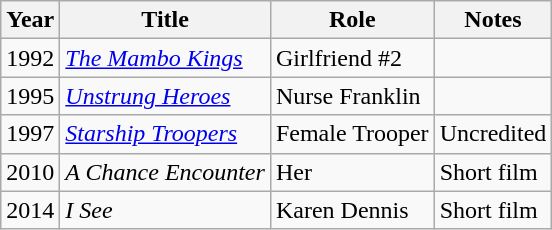<table class="wikitable sortable">
<tr>
<th>Year</th>
<th>Title</th>
<th>Role</th>
<th>Notes</th>
</tr>
<tr>
<td>1992</td>
<td><em><a href='#'>The Mambo Kings</a></em></td>
<td>Girlfriend #2</td>
<td></td>
</tr>
<tr>
<td>1995</td>
<td><em><a href='#'>Unstrung Heroes</a></em></td>
<td>Nurse Franklin</td>
<td></td>
</tr>
<tr>
<td>1997</td>
<td><a href='#'><em>Starship Troopers</em></a></td>
<td>Female Trooper</td>
<td>Uncredited</td>
</tr>
<tr>
<td>2010</td>
<td><em>A Chance Encounter</em></td>
<td>Her</td>
<td>Short film</td>
</tr>
<tr>
<td>2014</td>
<td><em>I See</em></td>
<td>Karen Dennis</td>
<td>Short film</td>
</tr>
</table>
